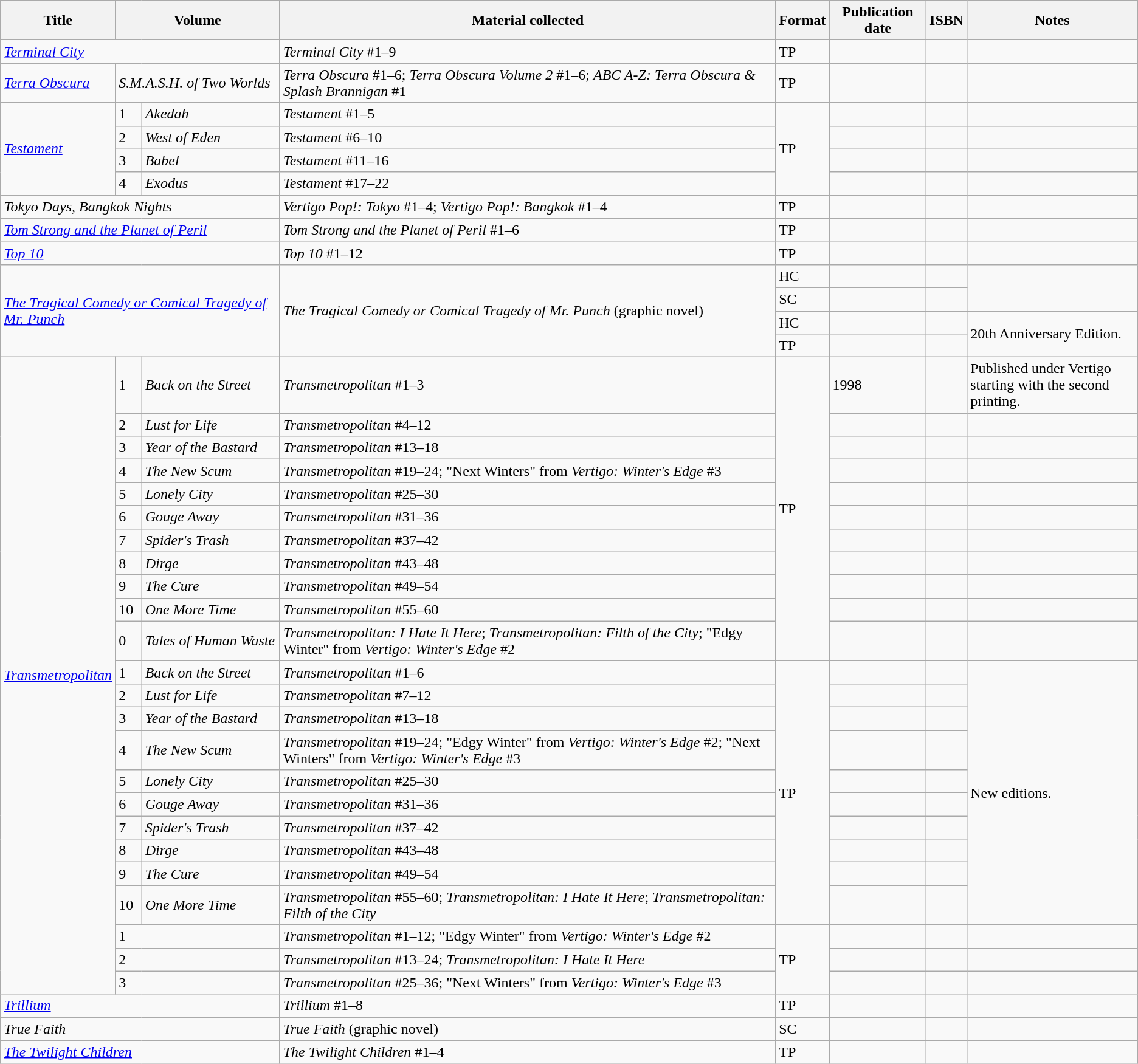<table class="wikitable">
<tr>
<th width="10%">Title</th>
<th colspan="2">Volume</th>
<th>Material collected</th>
<th>Format</th>
<th>Publication date</th>
<th>ISBN</th>
<th width="15%">Notes</th>
</tr>
<tr>
<td colspan="3"><em><a href='#'>Terminal City</a></em></td>
<td><em>Terminal City</em> #1–9</td>
<td>TP</td>
<td></td>
<td></td>
<td></td>
</tr>
<tr>
<td><em><a href='#'>Terra Obscura</a></em></td>
<td colspan="2"><em>S.M.A.S.H. of Two Worlds</em></td>
<td><em>Terra Obscura</em> #1–6; <em>Terra Obscura Volume 2</em> #1–6; <em>ABC A-Z: Terra Obscura & Splash Brannigan</em> #1</td>
<td>TP</td>
<td></td>
<td></td>
<td></td>
</tr>
<tr>
<td rowspan="4"><em><a href='#'>Testament</a></em></td>
<td>1</td>
<td><em>Akedah</em></td>
<td><em>Testament</em> #1–5</td>
<td rowspan="4">TP</td>
<td></td>
<td></td>
<td></td>
</tr>
<tr>
<td>2</td>
<td><em>West of Eden</em></td>
<td><em>Testament</em> #6–10</td>
<td></td>
<td></td>
<td></td>
</tr>
<tr>
<td>3</td>
<td><em>Babel</em></td>
<td><em>Testament</em> #11–16</td>
<td></td>
<td></td>
<td></td>
</tr>
<tr>
<td>4</td>
<td><em>Exodus</em></td>
<td><em>Testament</em> #17–22</td>
<td></td>
<td></td>
<td></td>
</tr>
<tr>
<td colspan="3"><em>Tokyo Days, Bangkok Nights</em></td>
<td><em>Vertigo Pop!: Tokyo</em> #1–4; <em>Vertigo Pop!: Bangkok</em> #1–4</td>
<td>TP</td>
<td></td>
<td></td>
<td></td>
</tr>
<tr>
<td colspan="3"><em><a href='#'>Tom Strong and the Planet of Peril</a></em></td>
<td><em>Tom Strong and the Planet of Peril</em> #1–6</td>
<td>TP</td>
<td></td>
<td></td>
<td></td>
</tr>
<tr>
<td colspan="3"><em><a href='#'>Top 10</a></em></td>
<td><em>Top 10</em> #1–12</td>
<td>TP</td>
<td></td>
<td></td>
<td></td>
</tr>
<tr>
<td colspan="3" rowspan="4"><em><a href='#'>The Tragical Comedy or Comical Tragedy of Mr. Punch</a></em></td>
<td rowspan="4"><em>The Tragical Comedy or Comical Tragedy of Mr. Punch</em> (graphic novel)</td>
<td>HC</td>
<td></td>
<td></td>
<td rowspan="2"></td>
</tr>
<tr>
<td>SC</td>
<td></td>
<td></td>
</tr>
<tr>
<td>HC</td>
<td></td>
<td></td>
<td rowspan="2">20th Anniversary Edition.</td>
</tr>
<tr>
<td>TP</td>
<td></td>
<td></td>
</tr>
<tr>
<td rowspan="24"><em><a href='#'>Transmetropolitan</a></em></td>
<td>1</td>
<td><em>Back on the Street</em></td>
<td><em>Transmetropolitan</em> #1–3</td>
<td rowspan="11">TP</td>
<td>1998</td>
<td></td>
<td>Published under Vertigo starting with the second printing.</td>
</tr>
<tr>
<td>2</td>
<td><em>Lust for Life</em></td>
<td><em>Transmetropolitan</em> #4–12</td>
<td></td>
<td></td>
<td></td>
</tr>
<tr>
<td>3</td>
<td><em>Year of the Bastard</em></td>
<td><em>Transmetropolitan</em> #13–18</td>
<td></td>
<td></td>
<td></td>
</tr>
<tr>
<td>4</td>
<td><em>The New Scum</em></td>
<td><em>Transmetropolitan</em> #19–24; "Next Winters" from <em>Vertigo: Winter's Edge</em> #3</td>
<td></td>
<td></td>
<td></td>
</tr>
<tr>
<td>5</td>
<td><em>Lonely City</em></td>
<td><em>Transmetropolitan</em> #25–30</td>
<td></td>
<td></td>
<td></td>
</tr>
<tr>
<td>6</td>
<td><em>Gouge Away</em></td>
<td><em>Transmetropolitan</em> #31–36</td>
<td></td>
<td></td>
<td></td>
</tr>
<tr>
<td>7</td>
<td><em>Spider's Trash</em></td>
<td><em>Transmetropolitan</em> #37–42</td>
<td></td>
<td></td>
<td></td>
</tr>
<tr>
<td>8</td>
<td><em>Dirge</em></td>
<td><em>Transmetropolitan</em> #43–48</td>
<td></td>
<td></td>
<td></td>
</tr>
<tr>
<td>9</td>
<td><em>The Cure</em></td>
<td><em>Transmetropolitan</em> #49–54</td>
<td></td>
<td></td>
<td></td>
</tr>
<tr>
<td>10</td>
<td><em>One More Time</em></td>
<td><em>Transmetropolitan</em> #55–60</td>
<td></td>
<td></td>
<td></td>
</tr>
<tr>
<td>0</td>
<td><em>Tales of Human Waste</em></td>
<td><em>Transmetropolitan: I Hate It Here</em>; <em>Transmetropolitan: Filth of the City</em>; "Edgy Winter" from <em>Vertigo: Winter's Edge</em> #2</td>
<td></td>
<td></td>
<td></td>
</tr>
<tr>
<td>1</td>
<td><em>Back on the Street</em></td>
<td><em>Transmetropolitan</em> #1–6</td>
<td rowspan="10">TP</td>
<td></td>
<td></td>
<td rowspan="10">New editions.</td>
</tr>
<tr>
<td>2</td>
<td><em>Lust for Life</em></td>
<td><em>Transmetropolitan</em> #7–12</td>
<td></td>
<td></td>
</tr>
<tr>
<td>3</td>
<td><em>Year of the Bastard</em></td>
<td><em>Transmetropolitan</em> #13–18</td>
<td></td>
<td></td>
</tr>
<tr>
<td>4</td>
<td><em>The New Scum</em></td>
<td><em>Transmetropolitan</em> #19–24; "Edgy Winter" from <em>Vertigo: Winter's Edge</em> #2; "Next Winters" from <em>Vertigo: Winter's Edge</em> #3</td>
<td></td>
<td></td>
</tr>
<tr>
<td>5</td>
<td><em>Lonely City</em></td>
<td><em>Transmetropolitan</em> #25–30</td>
<td></td>
<td></td>
</tr>
<tr>
<td>6</td>
<td><em>Gouge Away</em></td>
<td><em>Transmetropolitan</em> #31–36</td>
<td></td>
<td></td>
</tr>
<tr>
<td>7</td>
<td><em>Spider's Trash</em></td>
<td><em>Transmetropolitan</em> #37–42</td>
<td></td>
<td></td>
</tr>
<tr>
<td>8</td>
<td><em>Dirge</em></td>
<td><em>Transmetropolitan</em> #43–48</td>
<td></td>
<td></td>
</tr>
<tr>
<td>9</td>
<td><em>The Cure</em></td>
<td><em>Transmetropolitan</em> #49–54</td>
<td></td>
<td></td>
</tr>
<tr>
<td>10</td>
<td><em>One More Time</em></td>
<td><em>Transmetropolitan</em> #55–60; <em>Transmetropolitan: I Hate It Here</em>; <em>Transmetropolitan: Filth of the City</em></td>
<td></td>
<td></td>
</tr>
<tr>
<td colspan="2">1</td>
<td><em>Transmetropolitan</em> #1–12; "Edgy Winter" from <em>Vertigo: Winter's Edge</em> #2</td>
<td rowspan="3">TP</td>
<td></td>
<td></td>
<td></td>
</tr>
<tr>
<td colspan="2">2</td>
<td><em>Transmetropolitan</em> #13–24; <em>Transmetropolitan: I Hate It Here</em></td>
<td></td>
<td></td>
<td></td>
</tr>
<tr>
<td colspan="2">3</td>
<td><em>Transmetropolitan</em> #25–36; "Next Winters" from <em>Vertigo: Winter's Edge</em> #3</td>
<td></td>
<td></td>
<td></td>
</tr>
<tr>
<td colspan="3"><em><a href='#'>Trillium</a></em></td>
<td><em>Trillium</em> #1–8</td>
<td>TP</td>
<td></td>
<td></td>
<td></td>
</tr>
<tr>
<td colspan="3"><em>True Faith</em></td>
<td><em>True Faith</em> (graphic novel)</td>
<td>SC</td>
<td></td>
<td></td>
<td></td>
</tr>
<tr>
<td colspan="3"><em><a href='#'>The Twilight Children</a></em></td>
<td><em>The Twilight Children</em> #1–4</td>
<td>TP</td>
<td></td>
<td></td>
<td></td>
</tr>
</table>
